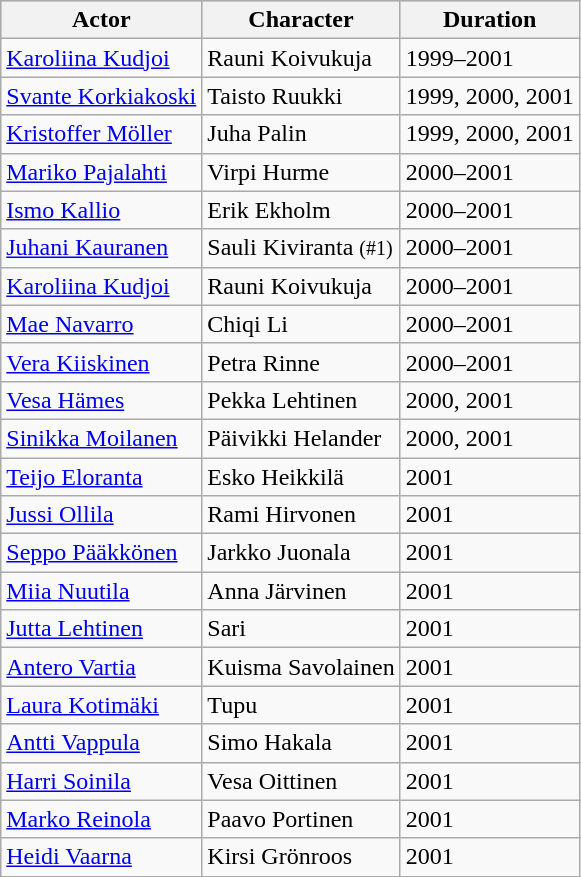<table class="wikitable" sortable>
<tr bgcolor="#CCCCCC">
<th>Actor</th>
<th>Character</th>
<th>Duration</th>
</tr>
<tr>
<td><a href='#'>Karoliina Kudjoi</a></td>
<td>Rauni Koivukuja</td>
<td>1999–2001</td>
</tr>
<tr>
<td><a href='#'>Svante Korkiakoski</a></td>
<td>Taisto Ruukki</td>
<td>1999, 2000, 2001</td>
</tr>
<tr>
<td><a href='#'>Kristoffer Möller</a></td>
<td>Juha Palin</td>
<td>1999, 2000, 2001</td>
</tr>
<tr>
<td><a href='#'>Mariko Pajalahti</a></td>
<td>Virpi Hurme</td>
<td>2000–2001</td>
</tr>
<tr>
<td><a href='#'>Ismo Kallio</a></td>
<td>Erik Ekholm</td>
<td>2000–2001</td>
</tr>
<tr>
<td><a href='#'>Juhani Kauranen</a></td>
<td>Sauli Kiviranta <small>(#1)</small></td>
<td>2000–2001</td>
</tr>
<tr>
<td><a href='#'>Karoliina Kudjoi</a></td>
<td>Rauni Koivukuja</td>
<td>2000–2001</td>
</tr>
<tr>
<td><a href='#'>Mae Navarro</a></td>
<td>Chiqi Li</td>
<td>2000–2001</td>
</tr>
<tr>
<td><a href='#'>Vera Kiiskinen</a></td>
<td>Petra Rinne</td>
<td>2000–2001</td>
</tr>
<tr>
<td><a href='#'>Vesa Hämes</a></td>
<td>Pekka Lehtinen</td>
<td>2000, 2001</td>
</tr>
<tr>
<td><a href='#'>Sinikka Moilanen</a></td>
<td>Päivikki Helander</td>
<td>2000, 2001</td>
</tr>
<tr>
<td><a href='#'>Teijo Eloranta</a></td>
<td>Esko Heikkilä</td>
<td>2001</td>
</tr>
<tr>
<td><a href='#'>Jussi Ollila</a></td>
<td>Rami Hirvonen</td>
<td>2001</td>
</tr>
<tr>
<td><a href='#'>Seppo Pääkkönen</a></td>
<td>Jarkko Juonala</td>
<td>2001</td>
</tr>
<tr>
<td><a href='#'>Miia Nuutila</a></td>
<td>Anna Järvinen</td>
<td>2001</td>
</tr>
<tr>
<td><a href='#'>Jutta Lehtinen</a></td>
<td>Sari</td>
<td>2001</td>
</tr>
<tr>
<td><a href='#'>Antero Vartia</a></td>
<td>Kuisma Savolainen</td>
<td>2001</td>
</tr>
<tr>
<td><a href='#'>Laura Kotimäki</a></td>
<td>Tupu</td>
<td>2001</td>
</tr>
<tr>
<td><a href='#'>Antti Vappula</a></td>
<td>Simo Hakala</td>
<td>2001</td>
</tr>
<tr>
<td><a href='#'>Harri Soinila</a></td>
<td>Vesa Oittinen</td>
<td>2001</td>
</tr>
<tr>
<td><a href='#'>Marko Reinola</a></td>
<td>Paavo Portinen</td>
<td>2001</td>
</tr>
<tr>
<td><a href='#'>Heidi Vaarna</a></td>
<td>Kirsi Grönroos</td>
<td>2001</td>
</tr>
</table>
